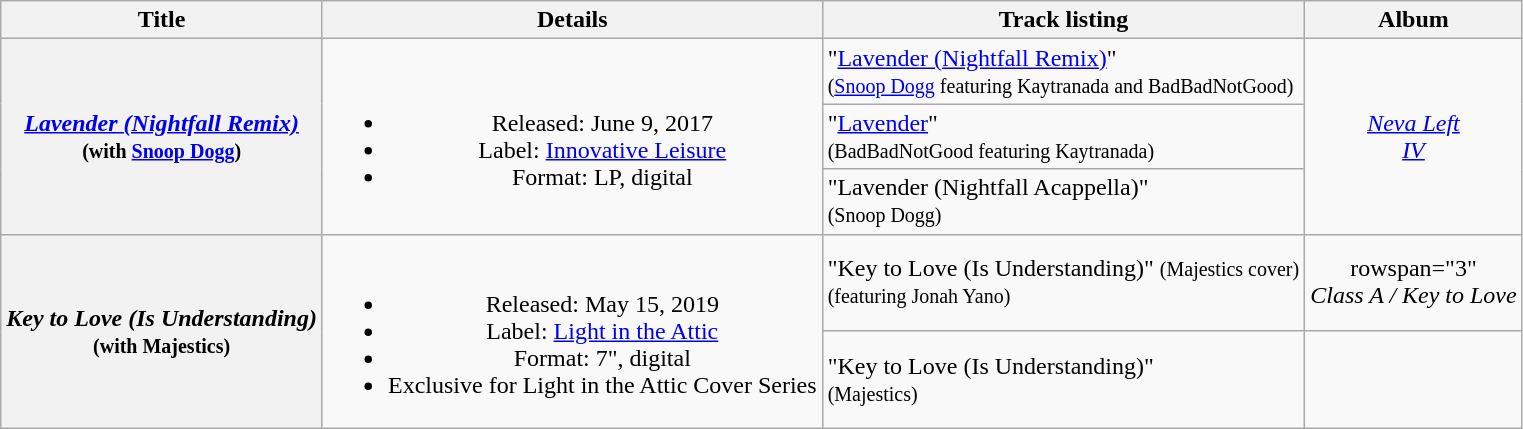<table class="wikitable plainrowheaders" style="text-align:center;">
<tr>
<th scope="col">Title</th>
<th scope="col">Details</th>
<th scope="col">Track listing</th>
<th scope="col">Album</th>
</tr>
<tr>
<th rowspan="3" scope="row"><em><a href='#'>Lavender (Nightfall Remix)</a></em><br><small>(with <a href='#'>Snoop Dogg</a>)</small></th>
<td rowspan="3"><br><ul><li>Released: June 9, 2017</li><li>Label: <a href='#'>Innovative Leisure</a></li><li>Format: LP, digital</li></ul></td>
<td style="text-align: left;">"<a href='#'>Lavender (Nightfall Remix)</a>"<br><small>(<a href='#'>Snoop Dogg</a> featuring Kaytranada and BadBadNotGood)</small></td>
<td rowspan="3"><em><a href='#'>Neva Left</a></em><br><em><a href='#'>IV</a></em></td>
</tr>
<tr>
<td style="text-align: left;">"<a href='#'>Lavender</a>"<br><small>(BadBadNotGood featuring Kaytranada)</small></td>
</tr>
<tr>
<td style="text-align: left;">"Lavender (Nightfall Acappella)"<br><small>(Snoop Dogg)</small></td>
</tr>
<tr>
<th rowspan="2" scope="row"><em>Key to Love (Is Understanding)</em><br><small>(with Majestics)</small></th>
<td rowspan="2"><br><ul><li>Released: May 15, 2019</li><li>Label: <a href='#'>Light in the Attic</a></li><li>Format: 7", digital</li><li>Exclusive for Light in the Attic Cover Series</li></ul></td>
<td style="text-align: left;">"Key to Love (Is Understanding)" <small>(Majestics cover)</small><br><small>(featuring Jonah Yano)</small></td>
<td>rowspan="3" <br><em>Class A / Key to Love</em></td>
</tr>
<tr>
<td style="text-align: left;">"Key to Love (Is Understanding)"<br><small>(Majestics)</small></td>
</tr>
</table>
